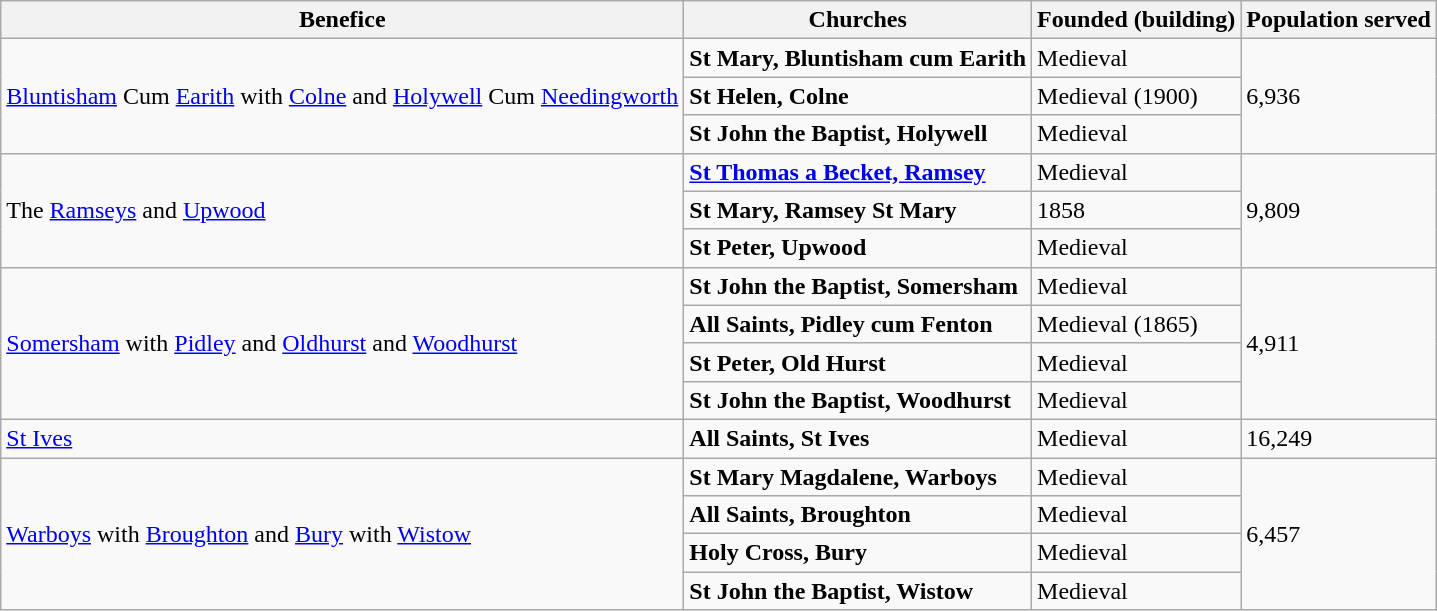<table class="wikitable">
<tr>
<th>Benefice</th>
<th>Churches</th>
<th>Founded (building)</th>
<th>Population served<strong></strong></th>
</tr>
<tr>
<td rowspan="3"><a href='#'>Bluntisham</a> Cum <a href='#'>Earith</a> with <a href='#'>Colne</a> and <a href='#'>Holywell</a> Cum <a href='#'>Needingworth</a></td>
<td><strong>St Mary, Bluntisham cum Earith</strong></td>
<td>Medieval</td>
<td rowspan="3">6,936</td>
</tr>
<tr>
<td><strong>St Helen, Colne</strong></td>
<td>Medieval (1900)</td>
</tr>
<tr>
<td><strong>St John the Baptist, Holywell</strong></td>
<td>Medieval</td>
</tr>
<tr>
<td rowspan="3">The <a href='#'>Ramseys</a> and <a href='#'>Upwood</a></td>
<td><a href='#'><strong>St Thomas a Becket, Ramsey</strong></a></td>
<td>Medieval</td>
<td rowspan="3">9,809</td>
</tr>
<tr>
<td><strong>St Mary, Ramsey St Mary</strong></td>
<td>1858</td>
</tr>
<tr>
<td><strong>St Peter, Upwood</strong></td>
<td>Medieval</td>
</tr>
<tr>
<td rowspan="4"><a href='#'>Somersham</a> with <a href='#'>Pidley</a> and <a href='#'>Oldhurst</a> and <a href='#'>Woodhurst</a></td>
<td><strong>St John the Baptist, Somersham</strong></td>
<td>Medieval</td>
<td rowspan="4">4,911</td>
</tr>
<tr>
<td><strong>All Saints, Pidley cum Fenton</strong></td>
<td>Medieval (1865)</td>
</tr>
<tr>
<td><strong>St Peter, Old Hurst</strong></td>
<td>Medieval</td>
</tr>
<tr>
<td><strong>St John the Baptist, Woodhurst</strong></td>
<td>Medieval</td>
</tr>
<tr>
<td><a href='#'>St Ives</a></td>
<td><strong>All Saints, St Ives</strong></td>
<td>Medieval</td>
<td>16,249</td>
</tr>
<tr>
<td rowspan="4"><a href='#'>Warboys</a> with <a href='#'>Broughton</a> and <a href='#'>Bury</a> with <a href='#'>Wistow</a></td>
<td><strong>St Mary Magdalene, Warboys</strong></td>
<td>Medieval</td>
<td rowspan="4">6,457</td>
</tr>
<tr>
<td><strong>All Saints, Broughton</strong></td>
<td>Medieval</td>
</tr>
<tr>
<td><strong>Holy Cross, Bury</strong></td>
<td>Medieval</td>
</tr>
<tr>
<td><strong>St John the Baptist, Wistow</strong></td>
<td>Medieval</td>
</tr>
</table>
